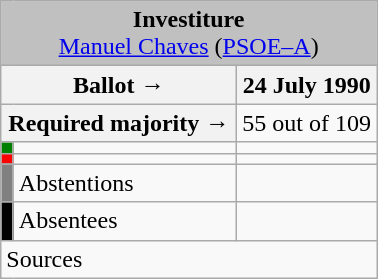<table class="wikitable" style="text-align:center;">
<tr>
<td colspan="3" align="center" bgcolor="#C0C0C0"><strong>Investiture</strong><br><a href='#'>Manuel Chaves</a> (<a href='#'>PSOE–A</a>)</td>
</tr>
<tr>
<th colspan="2" width="150px">Ballot →</th>
<th>24 July 1990</th>
</tr>
<tr>
<th colspan="2">Required majority →</th>
<td>55 out of 109 </td>
</tr>
<tr>
<th width="1px" style="background:green;"></th>
<td align="left"></td>
<td></td>
</tr>
<tr>
<th style="color:inherit;background:red;"></th>
<td align="left"></td>
<td></td>
</tr>
<tr>
<th style="color:inherit;background:gray;"></th>
<td align="left"><span>Abstentions</span></td>
<td></td>
</tr>
<tr>
<th style="color:inherit;background:black;"></th>
<td align="left"><span>Absentees</span></td>
<td></td>
</tr>
<tr>
<td align="left" colspan="3">Sources</td>
</tr>
</table>
